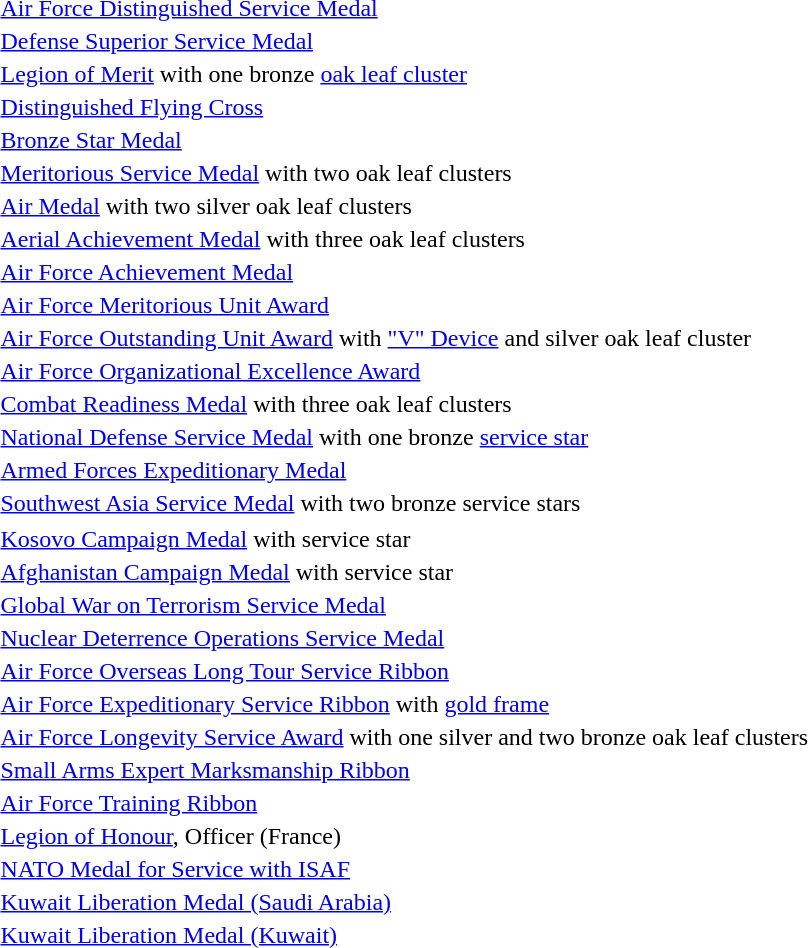<table>
<tr>
<td></td>
<td><a href='#'>Air Force Distinguished Service Medal</a></td>
</tr>
<tr>
<td></td>
<td><a href='#'>Defense Superior Service Medal</a></td>
</tr>
<tr>
<td></td>
<td><a href='#'>Legion of Merit</a> with one bronze <a href='#'>oak leaf cluster</a></td>
</tr>
<tr>
<td></td>
<td><a href='#'>Distinguished Flying Cross</a></td>
</tr>
<tr>
<td></td>
<td><a href='#'>Bronze Star Medal</a></td>
</tr>
<tr>
<td><span></span><span></span></td>
<td><a href='#'>Meritorious Service Medal</a> with two oak leaf clusters</td>
</tr>
<tr>
<td><span></span><span></span></td>
<td><a href='#'>Air Medal</a> with two silver oak leaf clusters</td>
</tr>
<tr>
<td><span></span><span></span><span></span></td>
<td><a href='#'>Aerial Achievement Medal</a> with three oak leaf clusters</td>
</tr>
<tr>
<td></td>
<td><a href='#'>Air Force Achievement Medal</a></td>
</tr>
<tr>
<td></td>
<td><a href='#'>Air Force Meritorious Unit Award</a></td>
</tr>
<tr>
<td><span></span><span></span></td>
<td><a href='#'>Air Force Outstanding Unit Award</a> with <a href='#'>"V" Device</a> and silver oak leaf cluster</td>
</tr>
<tr>
<td></td>
<td><a href='#'>Air Force Organizational Excellence Award</a></td>
</tr>
<tr>
<td><span></span><span></span><span></span></td>
<td><a href='#'>Combat Readiness Medal</a> with three oak leaf clusters</td>
</tr>
<tr>
<td></td>
<td><a href='#'>National Defense Service Medal</a> with one bronze <a href='#'>service star</a></td>
</tr>
<tr>
<td></td>
<td><a href='#'>Armed Forces Expeditionary Medal</a></td>
</tr>
<tr>
<td><span></span><span></span></td>
<td><a href='#'>Southwest Asia Service Medal</a> with two bronze service stars</td>
</tr>
<tr>
</tr>
<tr>
<td></td>
<td><a href='#'>Kosovo Campaign Medal</a> with service star</td>
</tr>
<tr>
<td></td>
<td><a href='#'>Afghanistan Campaign Medal</a> with service star</td>
</tr>
<tr>
<td></td>
<td><a href='#'>Global War on Terrorism Service Medal</a></td>
</tr>
<tr>
<td></td>
<td><a href='#'>Nuclear Deterrence Operations Service Medal</a></td>
</tr>
<tr>
<td></td>
<td><a href='#'>Air Force Overseas Long Tour Service Ribbon</a></td>
</tr>
<tr>
<td></td>
<td><a href='#'>Air Force Expeditionary Service Ribbon</a> with <a href='#'>gold frame</a></td>
</tr>
<tr>
<td><span></span><span></span><span></span></td>
<td><a href='#'>Air Force Longevity Service Award</a> with one silver and two bronze oak leaf clusters</td>
</tr>
<tr>
<td></td>
<td><a href='#'>Small Arms Expert Marksmanship Ribbon</a></td>
</tr>
<tr>
<td></td>
<td><a href='#'>Air Force Training Ribbon</a></td>
</tr>
<tr>
<td></td>
<td><a href='#'>Legion of Honour</a>, Officer (France)</td>
</tr>
<tr>
<td></td>
<td><a href='#'>NATO Medal for Service with ISAF</a></td>
</tr>
<tr>
<td></td>
<td><a href='#'>Kuwait Liberation Medal (Saudi Arabia)</a></td>
</tr>
<tr>
<td></td>
<td><a href='#'>Kuwait Liberation Medal (Kuwait)</a></td>
</tr>
</table>
